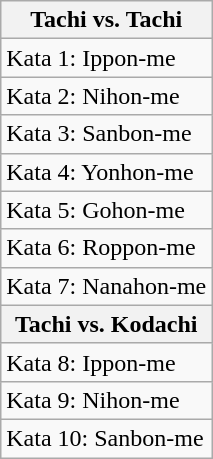<table class="wikitable">
<tr>
<th>Tachi vs. Tachi</th>
</tr>
<tr>
<td>Kata 1: Ippon-me</td>
</tr>
<tr>
<td>Kata 2: Nihon-me</td>
</tr>
<tr>
<td>Kata 3: Sanbon-me</td>
</tr>
<tr>
<td>Kata 4: Yonhon-me</td>
</tr>
<tr>
<td>Kata 5: Gohon-me</td>
</tr>
<tr>
<td>Kata 6: Roppon-me</td>
</tr>
<tr>
<td>Kata 7: Nanahon-me</td>
</tr>
<tr>
<th>Tachi vs. Kodachi</th>
</tr>
<tr>
<td>Kata 8: Ippon-me</td>
</tr>
<tr>
<td>Kata 9: Nihon-me</td>
</tr>
<tr>
<td>Kata 10: Sanbon-me</td>
</tr>
</table>
